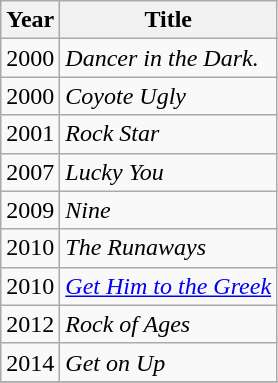<table class="wikitable sortable">
<tr>
<th>Year</th>
<th>Title</th>
</tr>
<tr>
<td>2000</td>
<td><em>Dancer in the Dark.</em></td>
</tr>
<tr>
<td>2000</td>
<td><em>Coyote Ugly</em></td>
</tr>
<tr>
<td>2001</td>
<td><em>Rock Star</em></td>
</tr>
<tr>
<td>2007</td>
<td><em>Lucky You</em></td>
</tr>
<tr>
<td>2009</td>
<td><em>Nine</em></td>
</tr>
<tr>
<td>2010</td>
<td><em>The Runaways</em></td>
</tr>
<tr>
<td>2010</td>
<td><em><a href='#'>Get Him to the Greek</a></em></td>
</tr>
<tr>
<td>2012</td>
<td><em>Rock of Ages</em></td>
</tr>
<tr>
<td>2014</td>
<td><em>Get on Up</em></td>
</tr>
<tr>
</tr>
</table>
